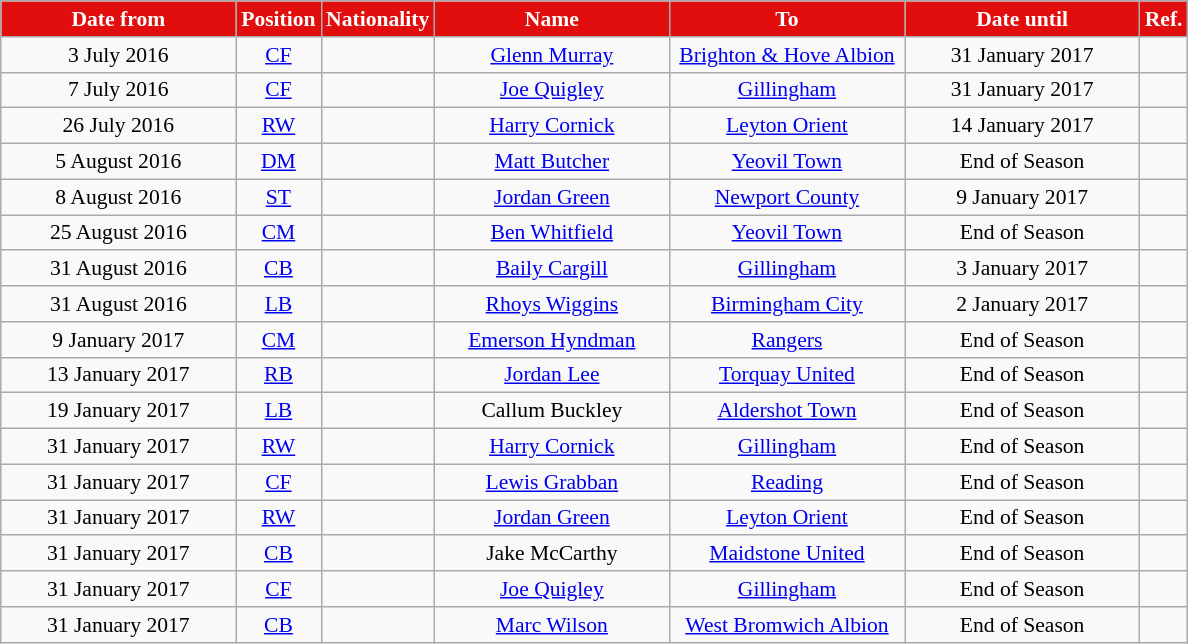<table class="wikitable"  style="text-align:center; font-size:90%; ">
<tr>
<th style="background:#E20E0E; color:white; width:150px;">Date from</th>
<th style="background:#E20E0E; color:white; width:50px;">Position</th>
<th style="background:#E20E0E; color:white; width:50px;">Nationality</th>
<th style="background:#E20E0E; color:white; width:150px;">Name</th>
<th style="background:#E20E0E; color:white; width:150px;">To</th>
<th style="background:#E20E0E; color:white; width:150px;">Date until</th>
<th style="background:#E20E0E; color:white; width:25px;">Ref.</th>
</tr>
<tr>
<td>3 July 2016</td>
<td><a href='#'>CF</a></td>
<td></td>
<td><a href='#'>Glenn Murray</a></td>
<td><a href='#'>Brighton & Hove Albion</a></td>
<td>31 January 2017</td>
<td></td>
</tr>
<tr>
<td>7 July 2016</td>
<td><a href='#'>CF</a></td>
<td></td>
<td><a href='#'>Joe Quigley</a></td>
<td><a href='#'>Gillingham</a></td>
<td>31 January 2017</td>
<td></td>
</tr>
<tr>
<td>26 July 2016</td>
<td><a href='#'>RW</a></td>
<td></td>
<td><a href='#'>Harry Cornick</a></td>
<td><a href='#'>Leyton Orient</a></td>
<td>14 January 2017</td>
<td></td>
</tr>
<tr>
<td>5 August 2016</td>
<td><a href='#'>DM</a></td>
<td></td>
<td><a href='#'>Matt Butcher</a></td>
<td><a href='#'>Yeovil Town</a></td>
<td>End of Season</td>
<td></td>
</tr>
<tr>
<td>8 August 2016</td>
<td><a href='#'>ST</a></td>
<td></td>
<td><a href='#'>Jordan Green</a></td>
<td><a href='#'>Newport County</a></td>
<td>9 January 2017</td>
<td></td>
</tr>
<tr>
<td>25 August 2016</td>
<td><a href='#'>CM</a></td>
<td></td>
<td><a href='#'>Ben Whitfield</a></td>
<td><a href='#'>Yeovil Town</a></td>
<td>End of Season</td>
<td></td>
</tr>
<tr>
<td>31 August 2016</td>
<td><a href='#'>CB</a></td>
<td></td>
<td><a href='#'>Baily Cargill</a></td>
<td><a href='#'>Gillingham</a></td>
<td>3 January 2017</td>
<td></td>
</tr>
<tr>
<td>31 August 2016</td>
<td><a href='#'>LB</a></td>
<td></td>
<td><a href='#'>Rhoys Wiggins</a></td>
<td><a href='#'>Birmingham City</a></td>
<td>2 January 2017</td>
<td></td>
</tr>
<tr>
<td>9 January 2017</td>
<td><a href='#'>CM</a></td>
<td></td>
<td><a href='#'>Emerson Hyndman</a></td>
<td><a href='#'>Rangers</a></td>
<td>End of Season</td>
<td></td>
</tr>
<tr>
<td>13 January 2017</td>
<td><a href='#'>RB</a></td>
<td></td>
<td><a href='#'>Jordan Lee</a></td>
<td><a href='#'>Torquay United</a></td>
<td>End of Season</td>
<td></td>
</tr>
<tr>
<td>19 January 2017</td>
<td><a href='#'>LB</a></td>
<td></td>
<td>Callum Buckley</td>
<td><a href='#'>Aldershot Town</a></td>
<td>End of Season</td>
<td></td>
</tr>
<tr>
<td>31 January 2017</td>
<td><a href='#'>RW</a></td>
<td></td>
<td><a href='#'>Harry Cornick</a></td>
<td><a href='#'>Gillingham</a></td>
<td>End of Season</td>
<td></td>
</tr>
<tr>
<td>31 January 2017</td>
<td><a href='#'>CF</a></td>
<td></td>
<td><a href='#'>Lewis Grabban</a></td>
<td><a href='#'>Reading</a></td>
<td>End of Season</td>
<td></td>
</tr>
<tr>
<td>31 January 2017</td>
<td><a href='#'>RW</a></td>
<td></td>
<td><a href='#'>Jordan Green</a></td>
<td><a href='#'>Leyton Orient</a></td>
<td>End of Season</td>
<td></td>
</tr>
<tr>
<td>31 January 2017</td>
<td><a href='#'>CB</a></td>
<td></td>
<td>Jake McCarthy</td>
<td><a href='#'>Maidstone United</a></td>
<td>End of Season</td>
<td></td>
</tr>
<tr>
<td>31 January 2017</td>
<td><a href='#'>CF</a></td>
<td></td>
<td><a href='#'>Joe Quigley</a></td>
<td><a href='#'>Gillingham</a></td>
<td>End of Season</td>
<td></td>
</tr>
<tr>
<td>31 January 2017</td>
<td><a href='#'>CB</a></td>
<td></td>
<td><a href='#'>Marc Wilson</a></td>
<td><a href='#'>West Bromwich Albion</a></td>
<td>End of Season</td>
<td></td>
</tr>
</table>
